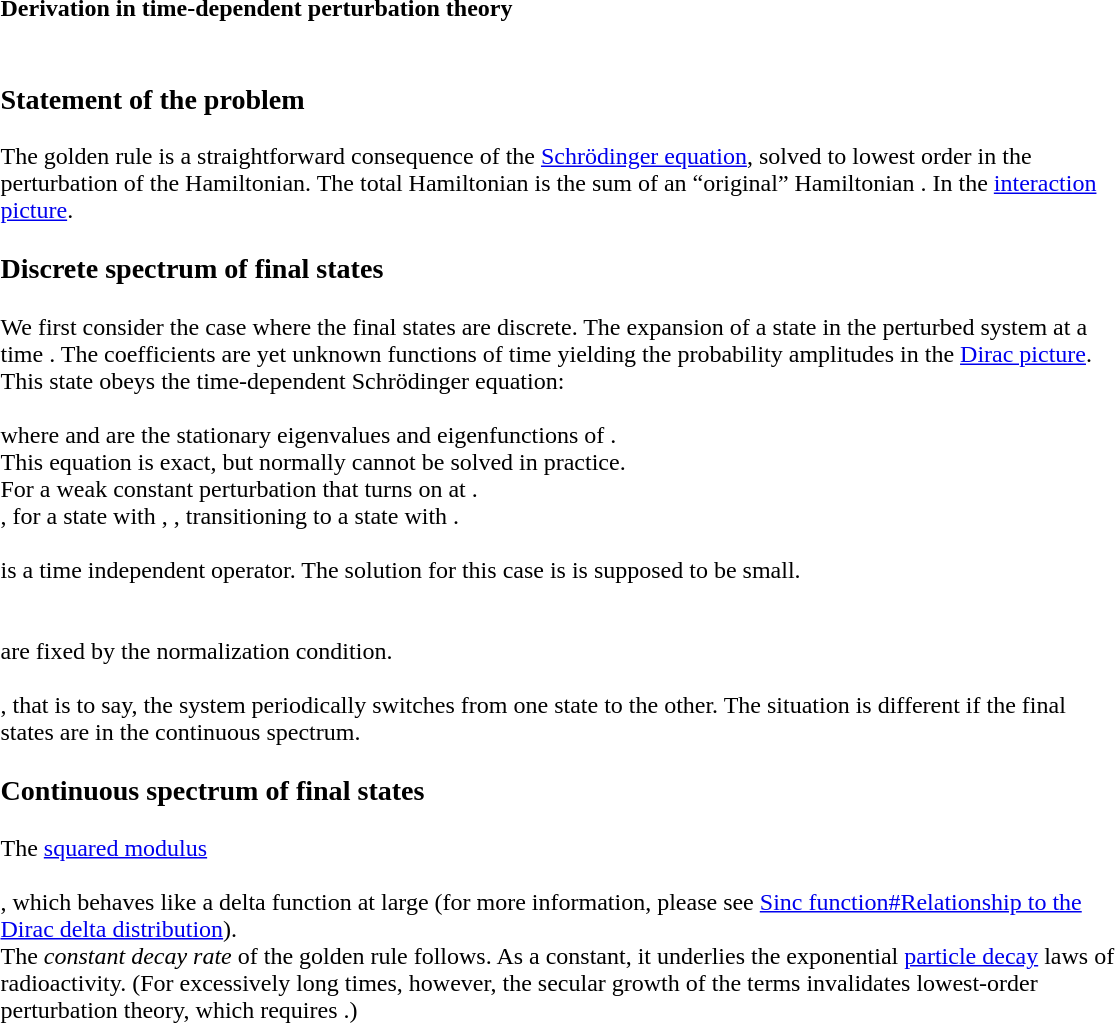<table class="toccolours collapsible collapsed" width="60%" style="text-align:left">
<tr>
<th>Derivation in time-dependent perturbation theory</th>
<th></th>
</tr>
<tr>
<td><br><h3>Statement of the problem</h3>The golden rule is a straightforward consequence of the <a href='#'>Schrödinger equation</a>, solved to lowest order in the perturbation  of the Hamiltonian. The total Hamiltonian is the sum of an “original” Hamiltonian . In the <a href='#'>interaction picture</a>.<h3>Discrete spectrum of final states</h3>We first consider the case where the final states are discrete. The expansion of a state in the perturbed system at a time . The coefficients  are yet unknown functions of time yielding the probability amplitudes in the <a href='#'>Dirac picture</a>. This state obeys the time-dependent Schrödinger equation:<br><br>
where  and  are the stationary eigenvalues and eigenfunctions of .<br>
This equation is exact, but normally cannot be solved in practice.<br>For a weak constant perturbation  that turns on at .<br>, for a state with , , transitioning to a state with .<br><br> is a time independent operator. The solution for this case is is supposed to be small.<br><br><br> are fixed by the normalization condition.<br><br>, that is to say, the system periodically switches from one state to the other. The situation is different if the final states are in the continuous spectrum.<h3>Continuous spectrum of final states</h3>
The <a href='#'>squared modulus</a><br><br>, which behaves like a delta function at large  (for more information, please see <a href='#'>Sinc function#Relationship to the Dirac delta distribution</a>).<br>The <em>constant decay rate</em> of the golden rule follows. As a constant, it underlies the exponential <a href='#'>particle decay</a> laws of radioactivity. (For excessively long times, however, the secular growth of the  terms invalidates lowest-order perturbation theory, which requires .)</td>
<td></td>
</tr>
</table>
